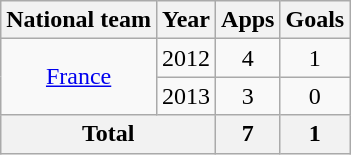<table class="wikitable" style="text-align: center;">
<tr>
<th>National team</th>
<th>Year</th>
<th>Apps</th>
<th>Goals</th>
</tr>
<tr>
<td rowspan="2"><a href='#'>France</a></td>
<td>2012</td>
<td>4</td>
<td>1</td>
</tr>
<tr>
<td>2013</td>
<td>3</td>
<td>0</td>
</tr>
<tr>
<th colspan="2">Total</th>
<th>7</th>
<th>1</th>
</tr>
</table>
